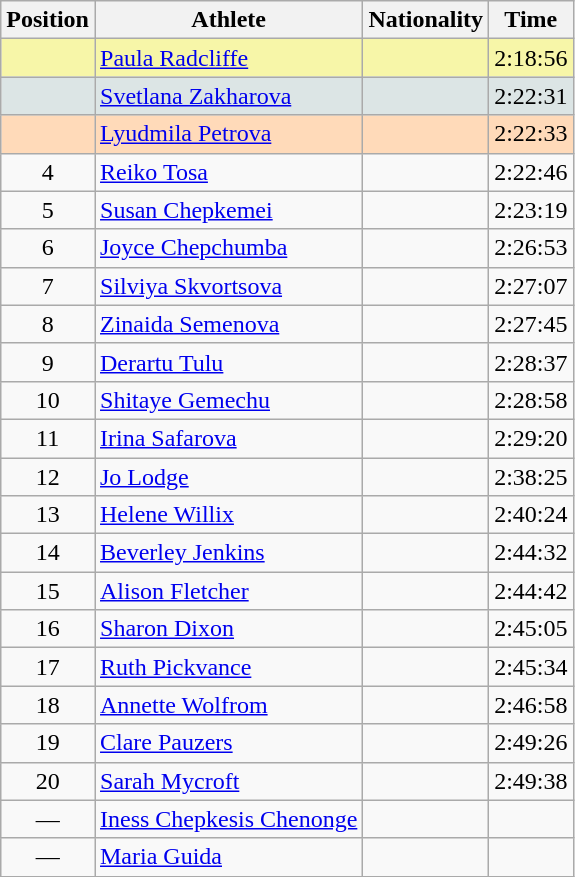<table class="wikitable sortable">
<tr>
<th>Position</th>
<th>Athlete</th>
<th>Nationality</th>
<th>Time</th>
</tr>
<tr bgcolor="#F7F6A8">
<td align=center></td>
<td><a href='#'>Paula Radcliffe</a></td>
<td></td>
<td>2:18:56</td>
</tr>
<tr bgcolor="#DCE5E5">
<td align=center></td>
<td><a href='#'>Svetlana Zakharova</a></td>
<td></td>
<td>2:22:31</td>
</tr>
<tr bgcolor="#FFDAB9">
<td align=center></td>
<td><a href='#'>Lyudmila Petrova</a></td>
<td></td>
<td>2:22:33</td>
</tr>
<tr>
<td align=center>4</td>
<td><a href='#'>Reiko Tosa</a></td>
<td></td>
<td>2:22:46</td>
</tr>
<tr>
<td align=center>5</td>
<td><a href='#'>Susan Chepkemei</a></td>
<td></td>
<td>2:23:19</td>
</tr>
<tr>
<td align=center>6</td>
<td><a href='#'>Joyce Chepchumba</a></td>
<td></td>
<td>2:26:53</td>
</tr>
<tr>
<td align=center>7</td>
<td><a href='#'>Silviya Skvortsova</a></td>
<td></td>
<td>2:27:07</td>
</tr>
<tr>
<td align=center>8</td>
<td><a href='#'>Zinaida Semenova</a></td>
<td></td>
<td>2:27:45</td>
</tr>
<tr>
<td align=center>9</td>
<td><a href='#'>Derartu Tulu</a></td>
<td></td>
<td>2:28:37</td>
</tr>
<tr>
<td align=center>10</td>
<td><a href='#'>Shitaye Gemechu</a></td>
<td></td>
<td>2:28:58</td>
</tr>
<tr>
<td align=center>11</td>
<td><a href='#'>Irina Safarova</a></td>
<td></td>
<td>2:29:20</td>
</tr>
<tr>
<td align=center>12</td>
<td><a href='#'>Jo Lodge</a></td>
<td></td>
<td>2:38:25</td>
</tr>
<tr>
<td align=center>13</td>
<td><a href='#'>Helene Willix</a></td>
<td></td>
<td>2:40:24</td>
</tr>
<tr>
<td align=center>14</td>
<td><a href='#'>Beverley Jenkins</a></td>
<td></td>
<td>2:44:32</td>
</tr>
<tr>
<td align=center>15</td>
<td><a href='#'>Alison Fletcher</a></td>
<td></td>
<td>2:44:42</td>
</tr>
<tr>
<td align=center>16</td>
<td><a href='#'>Sharon Dixon</a></td>
<td></td>
<td>2:45:05</td>
</tr>
<tr>
<td align=center>17</td>
<td><a href='#'>Ruth Pickvance</a></td>
<td></td>
<td>2:45:34</td>
</tr>
<tr>
<td align=center>18</td>
<td><a href='#'>Annette Wolfrom</a></td>
<td></td>
<td>2:46:58</td>
</tr>
<tr>
<td align=center>19</td>
<td><a href='#'>Clare Pauzers</a></td>
<td></td>
<td>2:49:26</td>
</tr>
<tr>
<td align=center>20</td>
<td><a href='#'>Sarah Mycroft</a></td>
<td></td>
<td>2:49:38</td>
</tr>
<tr>
<td align=center>—</td>
<td><a href='#'>Iness Chepkesis Chenonge</a></td>
<td></td>
<td></td>
</tr>
<tr>
<td align=center>—</td>
<td><a href='#'>Maria Guida</a></td>
<td></td>
<td></td>
</tr>
</table>
